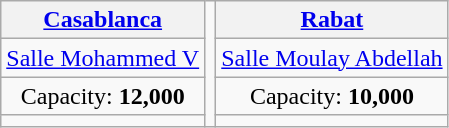<table class="wikitable" style="text-align:center">
<tr>
<th><a href='#'>Casablanca</a></th>
<td rowspan="4"></td>
<th><a href='#'>Rabat</a></th>
</tr>
<tr>
<td><a href='#'>Salle Mohammed V</a></td>
<td><a href='#'>Salle Moulay Abdellah</a></td>
</tr>
<tr>
<td>Capacity: <strong>12,000</strong></td>
<td>Capacity: <strong>10,000</strong></td>
</tr>
<tr>
<td></td>
<td></td>
</tr>
</table>
